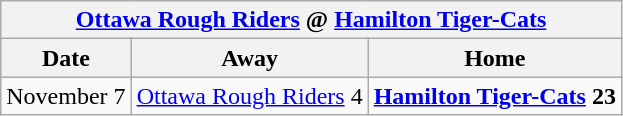<table class="wikitable">
<tr>
<th colspan="3"><a href='#'>Ottawa Rough Riders</a> @ <a href='#'>Hamilton Tiger-Cats</a></th>
</tr>
<tr>
<th>Date</th>
<th>Away</th>
<th>Home</th>
</tr>
<tr>
<td>November 7</td>
<td><a href='#'>Ottawa Rough Riders</a> 4</td>
<td><strong><a href='#'>Hamilton Tiger-Cats</a> 23</strong></td>
</tr>
</table>
